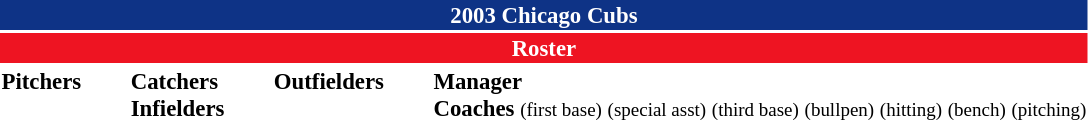<table class="toccolours" style="font-size: 95%;">
<tr>
<th colspan="10" style="background-color: #0e3386; color: #FFFFFF; text-align: center;">2003 Chicago Cubs</th>
</tr>
<tr>
<td colspan="10" style="background-color: #EE1422; color: #FFFFFF; text-align: center;"><strong>Roster</strong></td>
</tr>
<tr>
<td valign="top"><strong>Pitchers</strong><br>















</td>
<td width="25px"></td>
<td valign="top"><strong>Catchers</strong><br>


<strong>Infielders</strong>












</td>
<td width="25px"></td>
<td valign="top"><strong>Outfielders</strong><br>







</td>
<td width="25px"></td>
<td valign="top"><strong>Manager</strong><br>
<strong>Coaches</strong>
 <small>(first base)</small>
 <small>(special asst)</small>
 <small>(third base)</small>
 <small>(bullpen)</small>
 <small>(hitting)</small>
 <small>(bench)</small>
 <small>(pitching)</small></td>
</tr>
</table>
